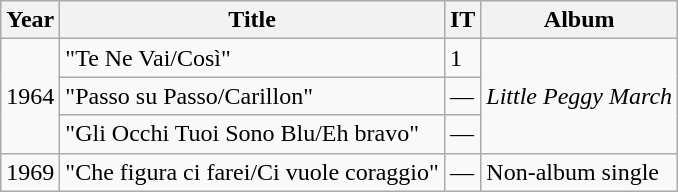<table class="wikitable">
<tr>
<th>Year</th>
<th>Title</th>
<th>IT</th>
<th>Album</th>
</tr>
<tr>
<td rowspan="3">1964</td>
<td>"Te Ne Vai/Così"</td>
<td>1</td>
<td rowspan="3"><em>Little Peggy March</em></td>
</tr>
<tr>
<td>"Passo su Passo/Carillon"</td>
<td>—</td>
</tr>
<tr>
<td>"Gli Occhi Tuoi Sono Blu/Eh bravo"</td>
<td>—</td>
</tr>
<tr>
<td>1969</td>
<td>"Che figura ci farei/Ci vuole coraggio"</td>
<td>—</td>
<td>Non-album single</td>
</tr>
</table>
